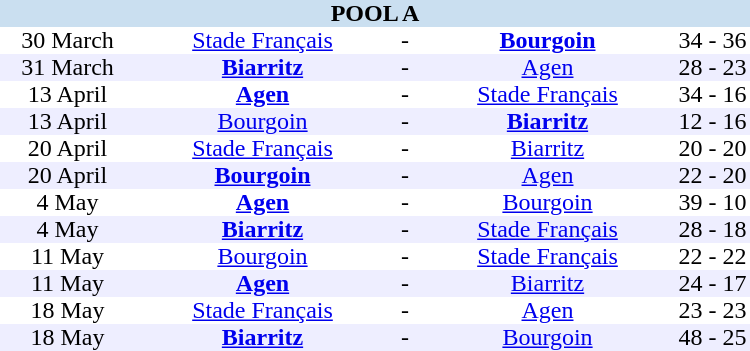<table border=0 cellspacing=0 cellpadding=0 style="font-size: 100%; border-collapse: collapse;text-align:center;">
<tr bgcolor="#CADFF0">
<th style="font-size:100%" colspan="6">POOL A</th>
</tr>
<tr bgcolor=#FFFFFF>
<td width=90>30 March</td>
<td width=170><a href='#'>Stade Français</a></td>
<td width=20>-</td>
<td width=170><strong><a href='#'>Bourgoin</a></strong></td>
<td width=50>34 - 36</td>
</tr>
<tr bgcolor=#EEEEFF>
<td width=90>31 March</td>
<td width=170><strong><a href='#'>Biarritz</a></strong></td>
<td width=20>-</td>
<td width=170><a href='#'>Agen</a></td>
<td width=50>28 - 23</td>
</tr>
<tr bgcolor=#FFFFFF>
<td width=90>13 April</td>
<td width=170><strong><a href='#'>Agen</a></strong></td>
<td width=20>-</td>
<td width=170><a href='#'>Stade Français</a></td>
<td width=50>34 - 16</td>
</tr>
<tr bgcolor=#EEEEFF>
<td width=90>13 April</td>
<td width=170><a href='#'>Bourgoin</a></td>
<td width=20>-</td>
<td width=170><strong><a href='#'>Biarritz</a></strong></td>
<td width=50>12 - 16</td>
</tr>
<tr bgcolor=#FFFFFF>
<td width=90>20 April</td>
<td width=170><a href='#'>Stade Français</a></td>
<td width=20>-</td>
<td width=170><a href='#'>Biarritz</a></td>
<td width=50>20 - 20</td>
</tr>
<tr bgcolor=#EEEEFF>
<td width=90>20 April</td>
<td width=170><strong><a href='#'>Bourgoin</a></strong></td>
<td width=20>-</td>
<td width=170><a href='#'>Agen</a></td>
<td width=50>22 - 20</td>
</tr>
<tr bgcolor=#FFFFFF>
<td width=90>4 May</td>
<td width=170><strong><a href='#'>Agen</a></strong></td>
<td width=20>-</td>
<td width=170><a href='#'>Bourgoin</a></td>
<td width=50>39 - 10</td>
</tr>
<tr bgcolor=#EEEEFF>
<td width=90>4 May</td>
<td width=170><strong><a href='#'>Biarritz</a></strong></td>
<td width=20>-</td>
<td width=170><a href='#'>Stade Français</a></td>
<td width=50>28 - 18</td>
</tr>
<tr bgcolor=#FFFFFF>
<td width=90>11 May</td>
<td width=170><a href='#'>Bourgoin</a></td>
<td width=20>-</td>
<td width=170><a href='#'>Stade Français</a></td>
<td width=50>22 - 22</td>
</tr>
<tr bgcolor=#EEEEFF>
<td width=90>11 May</td>
<td width=170><strong><a href='#'>Agen</a></strong></td>
<td width=20>-</td>
<td width=170><a href='#'>Biarritz</a></td>
<td width=50>24 - 17</td>
</tr>
<tr bgcolor=#FFFFFF>
<td width=90>18 May</td>
<td width=170><a href='#'>Stade Français</a></td>
<td width=20>-</td>
<td width=170><a href='#'>Agen</a></td>
<td width=50>23 - 23</td>
</tr>
<tr bgcolor=#EEEEFF>
<td width=90>18 May</td>
<td width=170><strong><a href='#'>Biarritz</a></strong></td>
<td width=20>-</td>
<td width=170><a href='#'>Bourgoin</a></td>
<td width=50>48 - 25</td>
</tr>
</table>
